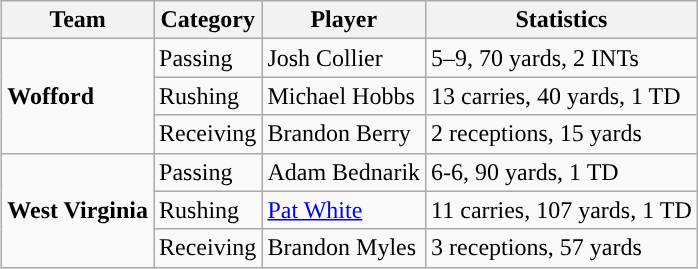<table class="wikitable" style="float: right;">
<tr>
<th>Team</th>
<th>Category</th>
<th>Player</th>
<th>Statistics</th>
</tr>
<tr>
<td rowspan=3><strong>Wofford</strong></td>
<td>Passing</td>
<td>Josh Collier</td>
<td>5–9, 70 yards, 2 INTs</td>
</tr>
<tr>
<td>Rushing</td>
<td>Michael Hobbs</td>
<td>13 carries, 40 yards, 1 TD</td>
</tr>
<tr>
<td>Receiving</td>
<td>Brandon Berry</td>
<td>2 receptions, 15 yards</td>
</tr>
<tr>
<td rowspan=3><strong>West Virginia</strong></td>
<td>Passing</td>
<td>Adam Bednarik</td>
<td>6-6, 90 yards, 1 TD</td>
</tr>
<tr>
<td>Rushing</td>
<td><a href='#'>Pat White</a></td>
<td>11 carries, 107 yards, 1 TD</td>
</tr>
<tr>
<td>Receiving</td>
<td>Brandon Myles</td>
<td>3 receptions, 57 yards</td>
</tr>
</table>
